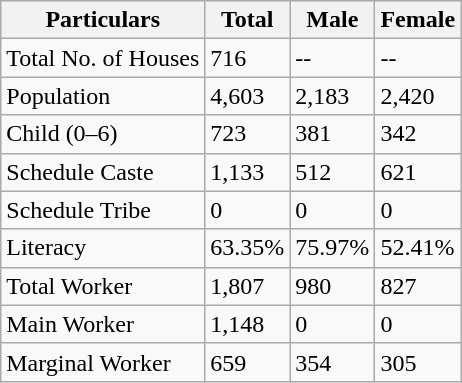<table class="wikitable">
<tr>
<th>Particulars</th>
<th>Total</th>
<th>Male</th>
<th>Female</th>
</tr>
<tr>
<td>Total No. of Houses</td>
<td>716</td>
<td>--</td>
<td>--</td>
</tr>
<tr>
<td>Population</td>
<td>4,603</td>
<td>2,183</td>
<td>2,420</td>
</tr>
<tr>
<td>Child (0–6)</td>
<td>723</td>
<td>381</td>
<td>342</td>
</tr>
<tr>
<td>Schedule Caste</td>
<td>1,133</td>
<td>512</td>
<td>621</td>
</tr>
<tr>
<td>Schedule Tribe</td>
<td>0</td>
<td>0</td>
<td>0</td>
</tr>
<tr>
<td>Literacy</td>
<td>63.35%</td>
<td>75.97%</td>
<td>52.41%</td>
</tr>
<tr>
<td>Total Worker</td>
<td>1,807</td>
<td>980</td>
<td>827</td>
</tr>
<tr>
<td>Main Worker</td>
<td>1,148</td>
<td>0</td>
<td>0</td>
</tr>
<tr>
<td>Marginal Worker</td>
<td>659</td>
<td>354</td>
<td>305</td>
</tr>
</table>
